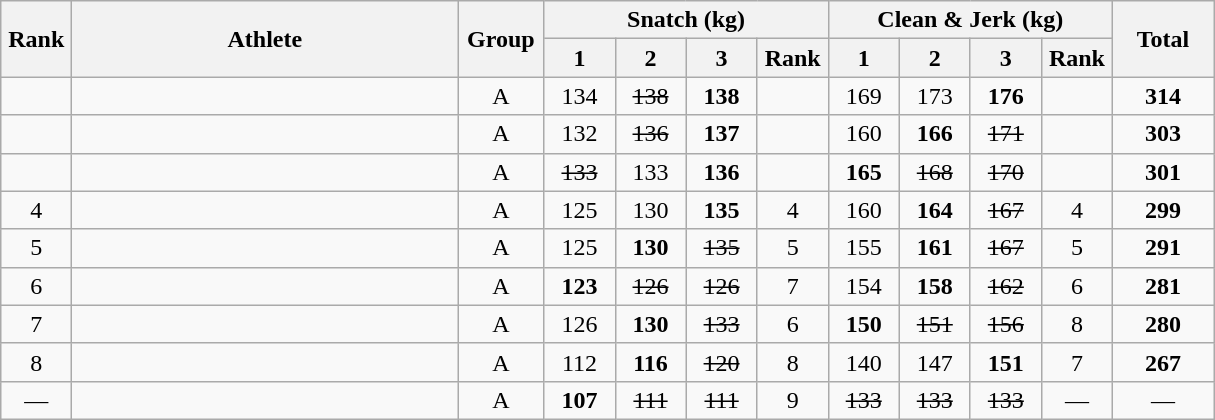<table class = "wikitable" style="text-align:center;">
<tr>
<th rowspan=2 width=40>Rank</th>
<th rowspan=2 width=250>Athlete</th>
<th rowspan=2 width=50>Group</th>
<th colspan=4>Snatch (kg)</th>
<th colspan=4>Clean & Jerk (kg)</th>
<th rowspan=2 width=60>Total</th>
</tr>
<tr>
<th width=40>1</th>
<th width=40>2</th>
<th width=40>3</th>
<th width=40>Rank</th>
<th width=40>1</th>
<th width=40>2</th>
<th width=40>3</th>
<th width=40>Rank</th>
</tr>
<tr>
<td></td>
<td align=left></td>
<td>A</td>
<td>134</td>
<td><s>138</s></td>
<td><strong>138</strong></td>
<td></td>
<td>169</td>
<td>173</td>
<td><strong>176</strong></td>
<td></td>
<td><strong>314</strong></td>
</tr>
<tr>
<td></td>
<td align=left></td>
<td>A</td>
<td>132</td>
<td><s>136</s></td>
<td><strong>137</strong></td>
<td></td>
<td>160</td>
<td><strong>166</strong></td>
<td><s>171</s></td>
<td></td>
<td><strong>303</strong></td>
</tr>
<tr>
<td></td>
<td align=left></td>
<td>A</td>
<td><s>133</s></td>
<td>133</td>
<td><strong>136</strong></td>
<td></td>
<td><strong>165</strong></td>
<td><s>168</s></td>
<td><s>170</s></td>
<td></td>
<td><strong>301</strong></td>
</tr>
<tr>
<td>4</td>
<td align=left></td>
<td>A</td>
<td>125</td>
<td>130</td>
<td><strong>135</strong></td>
<td>4</td>
<td>160</td>
<td><strong>164</strong></td>
<td><s>167</s></td>
<td>4</td>
<td><strong>299</strong></td>
</tr>
<tr>
<td>5</td>
<td align=left></td>
<td>A</td>
<td>125</td>
<td><strong>130</strong></td>
<td><s>135</s></td>
<td>5</td>
<td>155</td>
<td><strong>161</strong></td>
<td><s>167</s></td>
<td>5</td>
<td><strong>291</strong></td>
</tr>
<tr>
<td>6</td>
<td align=left></td>
<td>A</td>
<td><strong>123</strong></td>
<td><s>126</s></td>
<td><s>126</s></td>
<td>7</td>
<td>154</td>
<td><strong>158</strong></td>
<td><s>162</s></td>
<td>6</td>
<td><strong>281</strong></td>
</tr>
<tr>
<td>7</td>
<td align=left></td>
<td>A</td>
<td>126</td>
<td><strong>130</strong></td>
<td><s>133</s></td>
<td>6</td>
<td><strong>150</strong></td>
<td><s>151</s></td>
<td><s>156</s></td>
<td>8</td>
<td><strong>280</strong></td>
</tr>
<tr>
<td>8</td>
<td align=left></td>
<td>A</td>
<td>112</td>
<td><strong>116</strong></td>
<td><s>120</s></td>
<td>8</td>
<td>140</td>
<td>147</td>
<td><strong>151</strong></td>
<td>7</td>
<td><strong>267</strong></td>
</tr>
<tr>
<td>—</td>
<td align=left></td>
<td>A</td>
<td><strong>107</strong></td>
<td><s>111</s></td>
<td><s>111</s></td>
<td>9</td>
<td><s>133</s></td>
<td><s>133</s></td>
<td><s>133</s></td>
<td>—</td>
<td>—</td>
</tr>
</table>
